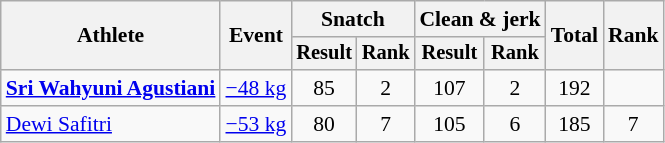<table class="wikitable" style="font-size:90%">
<tr>
<th rowspan="2">Athlete</th>
<th rowspan="2">Event</th>
<th colspan="2">Snatch</th>
<th colspan="2">Clean & jerk</th>
<th rowspan="2">Total</th>
<th rowspan="2">Rank</th>
</tr>
<tr style="font-size:95%">
<th>Result</th>
<th>Rank</th>
<th>Result</th>
<th>Rank</th>
</tr>
<tr align=center>
<td align=left><strong><a href='#'>Sri Wahyuni Agustiani</a></strong></td>
<td align=left><a href='#'>−48 kg</a></td>
<td>85</td>
<td>2</td>
<td>107</td>
<td>2</td>
<td>192</td>
<td></td>
</tr>
<tr align=center>
<td align=left><a href='#'>Dewi Safitri</a></td>
<td align=left><a href='#'>−53 kg</a></td>
<td>80</td>
<td>7</td>
<td>105</td>
<td>6</td>
<td>185</td>
<td>7</td>
</tr>
</table>
